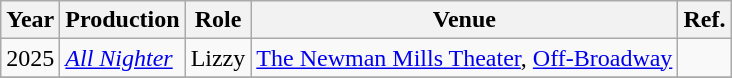<table class="wikitable">
<tr>
<th>Year</th>
<th>Production</th>
<th>Role</th>
<th>Venue</th>
<th class="unsortable">Ref.</th>
</tr>
<tr>
<td>2025</td>
<td><em><a href='#'>All Nighter</a></em></td>
<td>Lizzy</td>
<td><a href='#'>The Newman Mills Theater</a>, <a href='#'>Off-Broadway</a></td>
<td></td>
</tr>
<tr>
</tr>
</table>
